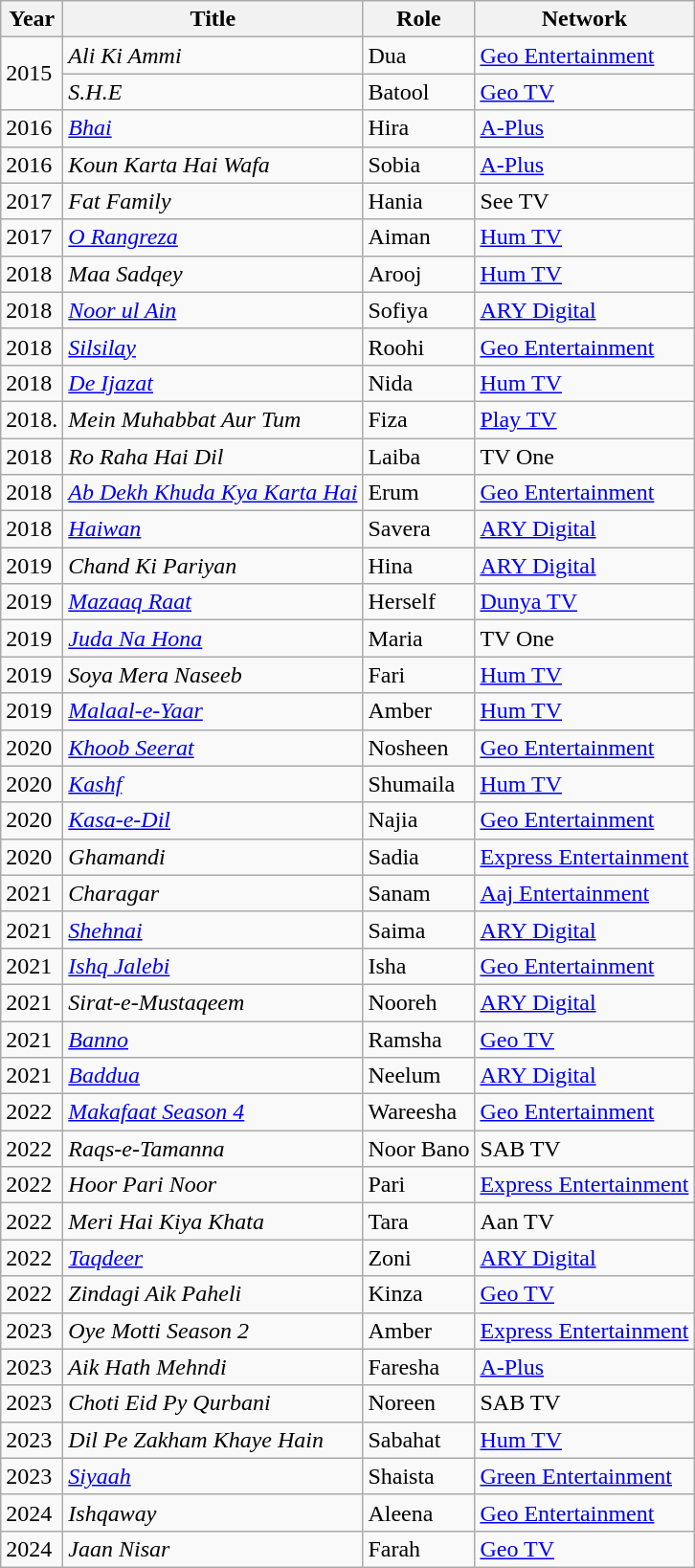<table class="wikitable sortable plainrowheaders">
<tr style="text-align:center;">
<th scope="col">Year</th>
<th scope="col">Title</th>
<th scope="col">Role</th>
<th scope="col">Network</th>
</tr>
<tr>
<td rowspan="2">2015</td>
<td><em>Ali Ki Ammi</em></td>
<td>Dua</td>
<td><a href='#'>Geo Entertainment</a></td>
</tr>
<tr>
<td><em>S.H.E</em></td>
<td>Batool</td>
<td><a href='#'>Geo TV</a></td>
</tr>
<tr>
<td>2016</td>
<td><em><a href='#'>Bhai</a></em></td>
<td>Hira</td>
<td><a href='#'>A-Plus</a></td>
</tr>
<tr>
<td>2016</td>
<td><em>Koun Karta Hai Wafa</em></td>
<td>Sobia</td>
<td><a href='#'>A-Plus</a></td>
</tr>
<tr>
<td>2017</td>
<td><em>Fat Family</em></td>
<td>Hania</td>
<td>See TV</td>
</tr>
<tr>
<td>2017</td>
<td><em><a href='#'>O Rangreza</a></em></td>
<td>Aiman</td>
<td><a href='#'>Hum TV</a></td>
</tr>
<tr>
<td>2018</td>
<td><em>Maa Sadqey</em></td>
<td>Arooj</td>
<td><a href='#'>Hum TV</a></td>
</tr>
<tr>
<td>2018</td>
<td><em><a href='#'>Noor ul Ain</a></em></td>
<td>Sofiya</td>
<td><a href='#'>ARY Digital</a></td>
</tr>
<tr>
<td>2018</td>
<td><em><a href='#'>Silsilay</a></em></td>
<td>Roohi</td>
<td><a href='#'>Geo Entertainment</a></td>
</tr>
<tr>
<td>2018</td>
<td><em><a href='#'>De Ijazat</a></em></td>
<td>Nida</td>
<td><a href='#'>Hum TV</a></td>
</tr>
<tr>
<td>2018.</td>
<td><em>Mein Muhabbat Aur Tum</em></td>
<td>Fiza</td>
<td><a href='#'>Play TV</a></td>
</tr>
<tr =>
<td>2018</td>
<td><em>Ro Raha Hai Dil</em></td>
<td>Laiba</td>
<td>TV One</td>
</tr>
<tr>
<td>2018</td>
<td><em><a href='#'>Ab Dekh Khuda Kya Karta Hai</a></em></td>
<td>Erum</td>
<td><a href='#'>Geo Entertainment</a></td>
</tr>
<tr>
<td>2018</td>
<td><em><a href='#'>Haiwan</a></em></td>
<td>Savera</td>
<td><a href='#'>ARY Digital</a></td>
</tr>
<tr>
<td>2019</td>
<td><em>Chand Ki Pariyan</em></td>
<td>Hina</td>
<td><a href='#'>ARY Digital</a></td>
</tr>
<tr>
<td>2019</td>
<td><em><a href='#'>Mazaaq Raat</a></em></td>
<td>Herself</td>
<td><a href='#'>Dunya TV</a></td>
</tr>
<tr>
<td>2019</td>
<td><em><a href='#'>Juda Na Hona</a></em></td>
<td>Maria</td>
<td>TV One</td>
</tr>
<tr>
<td>2019</td>
<td><em>Soya Mera Naseeb</em></td>
<td>Fari</td>
<td><a href='#'>Hum TV</a></td>
</tr>
<tr>
<td>2019</td>
<td><em><a href='#'>Malaal-e-Yaar</a></em></td>
<td>Amber</td>
<td><a href='#'>Hum TV</a></td>
</tr>
<tr>
<td>2020</td>
<td><em><a href='#'>Khoob Seerat</a></em></td>
<td>Nosheen</td>
<td><a href='#'>Geo Entertainment</a></td>
</tr>
<tr>
<td>2020</td>
<td><em><a href='#'>Kashf</a></em></td>
<td>Shumaila</td>
<td><a href='#'>Hum TV</a></td>
</tr>
<tr>
<td>2020</td>
<td><em><a href='#'>Kasa-e-Dil</a></em></td>
<td>Najia</td>
<td><a href='#'>Geo Entertainment</a></td>
</tr>
<tr>
<td>2020</td>
<td><em>Ghamandi</em></td>
<td>Sadia</td>
<td><a href='#'>Express Entertainment</a></td>
</tr>
<tr>
<td>2021</td>
<td><em>Charagar</em></td>
<td>Sanam</td>
<td><a href='#'>Aaj Entertainment</a></td>
</tr>
<tr>
<td>2021</td>
<td><em><a href='#'>Shehnai</a></em></td>
<td>Saima</td>
<td><a href='#'>ARY Digital</a></td>
</tr>
<tr>
<td>2021</td>
<td><em><a href='#'>Ishq Jalebi</a></em></td>
<td>Isha</td>
<td><a href='#'>Geo Entertainment</a></td>
</tr>
<tr>
<td>2021</td>
<td><em>Sirat-e-Mustaqeem</em></td>
<td>Nooreh</td>
<td><a href='#'>ARY Digital</a></td>
</tr>
<tr>
<td>2021</td>
<td><em><a href='#'>Banno</a></em></td>
<td>Ramsha</td>
<td><a href='#'>Geo TV</a></td>
</tr>
<tr>
<td>2021</td>
<td><em><a href='#'>Baddua</a></em></td>
<td>Neelum</td>
<td><a href='#'>ARY Digital</a></td>
</tr>
<tr>
<td>2022</td>
<td><em><a href='#'>Makafaat Season 4</a></em></td>
<td>Wareesha</td>
<td><a href='#'>Geo Entertainment</a></td>
</tr>
<tr>
<td>2022</td>
<td><em>Raqs-e-Tamanna</em></td>
<td>Noor Bano</td>
<td>SAB TV</td>
</tr>
<tr>
<td>2022</td>
<td><em>Hoor Pari Noor</em></td>
<td>Pari</td>
<td><a href='#'>Express Entertainment</a></td>
</tr>
<tr>
<td>2022</td>
<td><em>Meri Hai Kiya Khata</em></td>
<td>Tara</td>
<td>Aan TV</td>
</tr>
<tr>
<td>2022</td>
<td><em><a href='#'>Taqdeer</a></em></td>
<td>Zoni</td>
<td><a href='#'>ARY Digital</a></td>
</tr>
<tr>
<td>2022</td>
<td><em>Zindagi Aik Paheli</em></td>
<td>Kinza</td>
<td><a href='#'>Geo TV</a></td>
</tr>
<tr>
<td>2023</td>
<td><em>Oye Motti Season 2</em></td>
<td>Amber</td>
<td><a href='#'>Express Entertainment</a></td>
</tr>
<tr>
<td>2023</td>
<td><em>Aik Hath Mehndi</em></td>
<td>Faresha</td>
<td><a href='#'>A-Plus</a></td>
</tr>
<tr>
<td>2023</td>
<td><em>Choti Eid Py Qurbani</em></td>
<td>Noreen</td>
<td>SAB TV</td>
</tr>
<tr>
<td>2023</td>
<td><em>Dil Pe Zakham Khaye Hain</em></td>
<td>Sabahat</td>
<td><a href='#'>Hum TV</a></td>
</tr>
<tr>
<td>2023</td>
<td><em><a href='#'>Siyaah</a></em></td>
<td>Shaista</td>
<td><a href='#'>Green Entertainment</a></td>
</tr>
<tr>
<td>2024</td>
<td><em>Ishqaway</em></td>
<td>Aleena</td>
<td><a href='#'>Geo Entertainment</a></td>
</tr>
<tr>
<td>2024</td>
<td><em>Jaan Nisar</em></td>
<td>Farah</td>
<td><a href='#'>Geo TV</a></td>
</tr>
</table>
